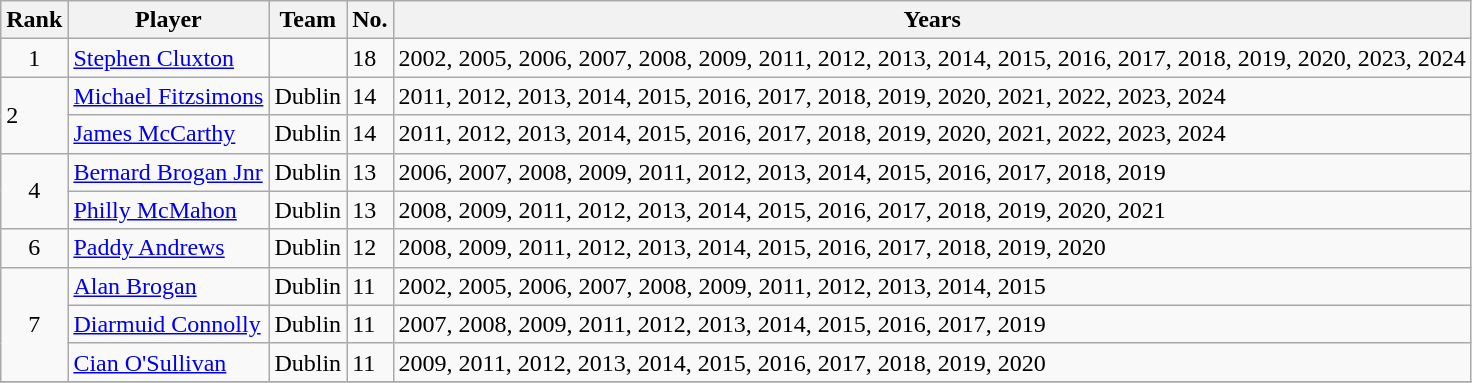<table class="wikitable">
<tr>
<th>Rank</th>
<th>Player</th>
<th>Team</th>
<th>No.</th>
<th>Years</th>
</tr>
<tr>
<td rowspan="1" style="text-align:center;">1</td>
<td><a href='#'>Stephen Cluxton</a></td>
<td></td>
<td>18</td>
<td>2002, 2005, 2006, 2007, 2008, 2009, 2011, 2012, 2013, 2014, 2015, 2016, 2017, 2018, 2019, 2020, 2023, 2024</td>
</tr>
<tr>
<td rowspan="2" style=text-align: center;">2</td>
<td><a href='#'>Michael Fitzsimons</a></td>
<td>Dublin</td>
<td>14</td>
<td>2011, 2012, 2013, 2014, 2015, 2016, 2017, 2018, 2019, 2020, 2021, 2022, 2023, 2024</td>
</tr>
<tr>
<td><a href='#'>James McCarthy</a></td>
<td>Dublin</td>
<td>14</td>
<td>2011, 2012, 2013, 2014, 2015, 2016, 2017, 2018, 2019, 2020, 2021, 2022, 2023, 2024</td>
</tr>
<tr>
<td rowspan="2" style="text-align:center;">4</td>
<td><a href='#'>Bernard Brogan Jnr</a></td>
<td>Dublin</td>
<td>13</td>
<td>2006, 2007, 2008, 2009, 2011, 2012, 2013, 2014, 2015, 2016, 2017, 2018, 2019</td>
</tr>
<tr>
<td><a href='#'>Philly McMahon</a></td>
<td>Dublin</td>
<td>13</td>
<td>2008, 2009, 2011, 2012, 2013, 2014, 2015, 2016, 2017, 2018, 2019, 2020, 2021</td>
</tr>
<tr>
<td rowspan="1" style="text-align:center;">6</td>
<td><a href='#'>Paddy Andrews</a></td>
<td>Dublin</td>
<td>12</td>
<td>2008, 2009, 2011, 2012, 2013, 2014, 2015, 2016, 2017, 2018, 2019, 2020</td>
</tr>
<tr>
<td rowspan="3" style="text-align:center;">7</td>
<td><a href='#'>Alan Brogan</a></td>
<td>Dublin</td>
<td>11</td>
<td>2002, 2005, 2006, 2007, 2008, 2009, 2011, 2012, 2013, 2014, 2015</td>
</tr>
<tr>
<td><a href='#'>Diarmuid Connolly</a></td>
<td>Dublin</td>
<td>11</td>
<td>2007, 2008, 2009, 2011, 2012, 2013, 2014, 2015, 2016, 2017, 2019</td>
</tr>
<tr>
<td><a href='#'>Cian O'Sullivan</a></td>
<td>Dublin</td>
<td>11</td>
<td>2009, 2011, 2012, 2013, 2014, 2015, 2016, 2017, 2018, 2019, 2020</td>
</tr>
<tr>
</tr>
</table>
